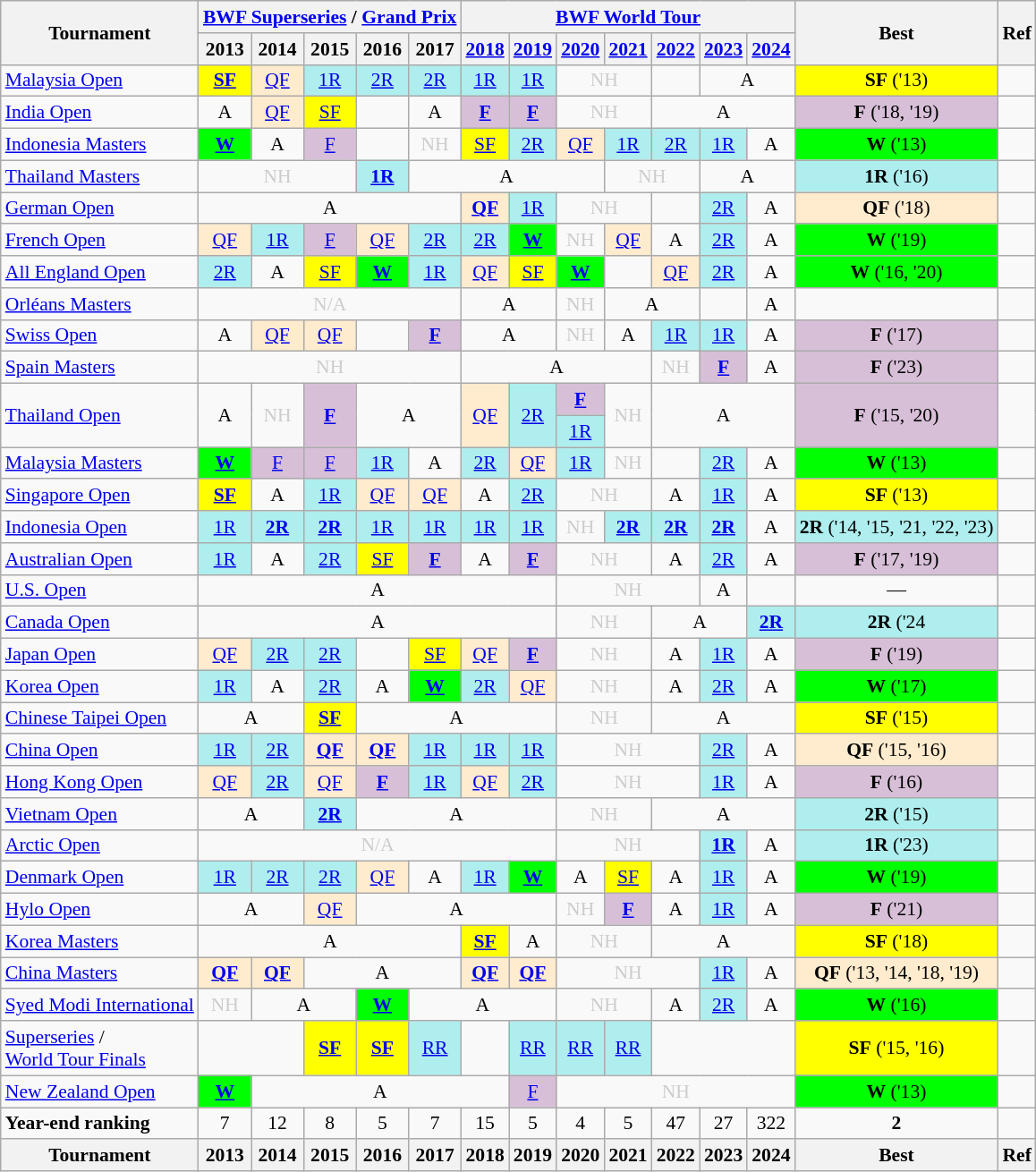<table class="wikitable" style="font-size: 90%; text-align:center">
<tr>
<th rowspan="2">Tournament</th>
<th colspan="5"><a href='#'>BWF Superseries</a> / <a href='#'>Grand Prix</a></th>
<th colspan="7"><a href='#'>BWF World Tour</a></th>
<th rowspan="2">Best</th>
<th rowspan="2">Ref</th>
</tr>
<tr>
<th>2013</th>
<th>2014</th>
<th>2015</th>
<th>2016</th>
<th>2017</th>
<th><a href='#'>2018</a></th>
<th><a href='#'>2019</a></th>
<th><a href='#'>2020</a></th>
<th><a href='#'>2021</a></th>
<th><a href='#'>2022</a></th>
<th><a href='#'>2023</a></th>
<th><a href='#'>2024</a></th>
</tr>
<tr>
<td align=left><a href='#'>Malaysia Open</a></td>
<td bgcolor=FFFF00><a href='#'><strong>SF</strong></a></td>
<td bgcolor=FFEBCD><a href='#'>QF</a></td>
<td bgcolor=AFEEEE><a href='#'>1R</a></td>
<td bgcolor=AFEEEE><a href='#'>2R</a></td>
<td bgcolor=AFEEEE><a href='#'>2R</a></td>
<td bgcolor=AFEEEE><a href='#'>1R</a></td>
<td bgcolor=AFEEEE><a href='#'>1R</a></td>
<td colspan="2" style=color:#ccc>NH</td>
<td><a href='#'></a></td>
<td colspan="2">A</td>
<td bgcolor=FFFF00><strong>SF</strong> ('13)</td>
<td></td>
</tr>
<tr>
<td align=left><a href='#'>India Open</a></td>
<td>A</td>
<td bgcolor=FFEBCD><a href='#'>QF</a></td>
<td bgcolor=FFFF00><a href='#'>SF</a></td>
<td><a href='#'></a></td>
<td>A</td>
<td bgcolor=D8BFD8><a href='#'><strong>F</strong></a></td>
<td bgcolor=D8BFD8><a href='#'><strong>F</strong></a></td>
<td colspan="2" style=color:#ccc>NH</td>
<td colspan="3">A</td>
<td bgcolor=D8BFD8><strong>F</strong> ('18, '19)</td>
<td></td>
</tr>
<tr>
<td align=left><a href='#'>Indonesia Masters</a></td>
<td bgcolor=00FF00><a href='#'><strong>W</strong></a></td>
<td>A</td>
<td bgcolor=D8BFD8><a href='#'>F</a></td>
<td><a href='#'></a></td>
<td style=color:#ccc>NH</td>
<td bgcolor=FFFF00><a href='#'>SF</a></td>
<td bgcolor=AFEEEE><a href='#'>2R</a></td>
<td bgcolor=FFEBCD><a href='#'>QF</a></td>
<td bgcolor=AFEEEE><a href='#'>1R</a></td>
<td bgcolor=AFEEEE><a href='#'>2R</a></td>
<td bgcolor=AFEEEE><a href='#'>1R</a></td>
<td>A</td>
<td bgcolor=00FF00><strong>W</strong> ('13)</td>
<td></td>
</tr>
<tr>
<td align=left><a href='#'>Thailand Masters</a></td>
<td colspan="3" style=color:#ccc>NH</td>
<td bgcolor=AFEEEE><a href='#'><strong>1R</strong></a></td>
<td colspan="4">A</td>
<td colspan="2" style=color:#ccc>NH</td>
<td colspan="2">A</td>
<td bgcolor=AFEEEE><strong>1R</strong> ('16)</td>
<td></td>
</tr>
<tr>
<td align=left><a href='#'>German Open</a></td>
<td colspan="5">A</td>
<td bgcolor=FFEBCD><a href='#'><strong>QF</strong></a></td>
<td bgcolor=AFEEEE><a href='#'>1R</a></td>
<td colspan="2" style=color:#ccc>NH</td>
<td><a href='#'></a></td>
<td bgcolor=AFEEEE><a href='#'>2R</a></td>
<td>A</td>
<td bgcolor=FFEBCD><strong>QF</strong> ('18)</td>
<td></td>
</tr>
<tr>
<td align=left><a href='#'>French Open</a></td>
<td bgcolor=FFEBCD><a href='#'>QF</a></td>
<td bgcolor=AFEEEE><a href='#'>1R</a></td>
<td bgcolor=D8BFD8><a href='#'>F</a></td>
<td bgcolor=FFEBCD><a href='#'>QF</a></td>
<td bgcolor=AFEEEE><a href='#'>2R</a></td>
<td bgcolor=AFEEEE><a href='#'>2R</a></td>
<td bgcolor=00FF00><a href='#'><strong>W</strong></a></td>
<td style=color:#ccc>NH</td>
<td bgcolor=FFEBCD><a href='#'>QF</a></td>
<td>A</td>
<td bgcolor=AFEEEE><a href='#'>2R</a></td>
<td>A</td>
<td bgcolor=00FF00><strong>W</strong> ('19)</td>
<td></td>
</tr>
<tr>
<td align=left><a href='#'>All England Open</a></td>
<td bgcolor=AFEEEE><a href='#'>2R</a></td>
<td>A</td>
<td bgcolor=FFFF00><a href='#'>SF</a></td>
<td bgcolor=00FF00><a href='#'><strong>W</strong></a></td>
<td bgcolor=AFEEEE><a href='#'>1R</a></td>
<td bgcolor=FFEBCD><a href='#'>QF</a></td>
<td bgcolor=FFFF00><a href='#'>SF</a></td>
<td bgcolor=00FF00><a href='#'><strong>W</strong></a></td>
<td><a href='#'></a></td>
<td bgcolor=FFEBCD><a href='#'>QF</a></td>
<td bgcolor=AFEEEE><a href='#'>2R</a></td>
<td>A</td>
<td bgcolor=00FF00><strong>W</strong> ('16, '20)</td>
<td></td>
</tr>
<tr>
<td align=left><a href='#'>Orléans Masters</a></td>
<td colspan="5" style=color:#ccc>N/A</td>
<td colspan="2">A</td>
<td style=color:#ccc>NH</td>
<td colspan="2">A</td>
<td><a href='#'></a></td>
<td>A</td>
<td></td>
<td></td>
</tr>
<tr>
<td align=left><a href='#'>Swiss Open</a></td>
<td>A</td>
<td bgcolor=FFEBCD><a href='#'>QF</a></td>
<td bgcolor=FFEBCD><a href='#'>QF</a></td>
<td><a href='#'></a></td>
<td bgcolor=D8BFD8><a href='#'><strong>F</strong></a></td>
<td colspan="2">A</td>
<td style=color:#ccc>NH</td>
<td>A</td>
<td bgcolor=AFEEEE><a href='#'>1R</a></td>
<td bgcolor=AFEEEE><a href='#'>1R</a></td>
<td>A</td>
<td bgcolor=D8BFD8><strong>F</strong> ('17)</td>
<td></td>
</tr>
<tr>
<td align=left><a href='#'>Spain Masters</a></td>
<td colspan="5" style=color:#ccc>NH</td>
<td colspan="4">A</td>
<td style=color:#ccc>NH</td>
<td bgcolor=D8BFD8><strong><a href='#'>F</a></strong></td>
<td>A</td>
<td bgcolor=D8BFD8><strong>F</strong> ('23)</td>
<td></td>
</tr>
<tr>
<td rowspan="2" align=left><a href='#'>Thailand Open</a></td>
<td rowspan="2">A</td>
<td rowspan="2" style=color:#ccc>NH</td>
<td rowspan="2" bgcolor=D8BFD8><a href='#'><strong>F</strong></a></td>
<td rowspan="2" colspan="2">A</td>
<td rowspan="2" bgcolor=FFEBCD><a href='#'>QF</a></td>
<td rowspan="2" bgcolor=AFEEEE><a href='#'>2R</a></td>
<td bgcolor=D8BFD8><a href='#'><strong>F</strong></a></td>
<td rowspan="2" style=color:#ccc>NH</td>
<td rowspan="2" colspan="3">A</td>
<td rowspan="2" bgcolor=D8BFD8><strong>F</strong> ('15, '20)</td>
<td rowspan="2"></td>
</tr>
<tr>
<td bgcolor=AFEEEE><a href='#'>1R</a></td>
</tr>
<tr>
<td align=left><a href='#'>Malaysia Masters</a></td>
<td bgcolor=00FF00><a href='#'><strong>W</strong></a></td>
<td bgcolor=D8BFD8><a href='#'>F</a></td>
<td bgcolor=D8BFD8><a href='#'>F</a></td>
<td bgcolor=AFEEEE><a href='#'>1R</a></td>
<td>A</td>
<td bgcolor=AFEEEE><a href='#'>2R</a></td>
<td bgcolor=FFEBCD><a href='#'>QF</a></td>
<td bgcolor=AFEEEE><a href='#'>1R</a></td>
<td style=color:#ccc>NH</td>
<td><a href='#'></a></td>
<td bgcolor=AFEEEE><a href='#'>2R</a></td>
<td>A</td>
<td bgcolor=00FF00><strong>W</strong> ('13)</td>
<td></td>
</tr>
<tr>
<td align=left><a href='#'>Singapore Open</a></td>
<td bgcolor=FFFF00><a href='#'><strong>SF</strong></a></td>
<td>A</td>
<td bgcolor=AFEEEE><a href='#'>1R</a></td>
<td bgcolor=FFEBCD><a href='#'>QF</a></td>
<td bgcolor=FFEBCD><a href='#'>QF</a></td>
<td>A</td>
<td bgcolor=AFEEEE><a href='#'>2R</a></td>
<td colspan="2" style=color:#ccc>NH</td>
<td>A</td>
<td bgcolor=AFEEEE><a href='#'>1R</a></td>
<td>A</td>
<td bgcolor=FFFF00><strong>SF</strong> ('13)</td>
<td></td>
</tr>
<tr>
<td align=left><a href='#'>Indonesia Open</a></td>
<td bgcolor=AFEEEE><a href='#'>1R</a></td>
<td bgcolor=AFEEEE><a href='#'><strong>2R</strong></a></td>
<td bgcolor=AFEEEE><a href='#'><strong>2R</strong></a></td>
<td bgcolor=AFEEEE><a href='#'>1R</a></td>
<td bgcolor=AFEEEE><a href='#'>1R</a></td>
<td bgcolor=AFEEEE><a href='#'>1R</a></td>
<td bgcolor=AFEEEE><a href='#'>1R</a></td>
<td style=color:#ccc>NH</td>
<td bgcolor=AFEEEE><strong><a href='#'>2R</a></strong></td>
<td bgcolor=AFEEEE><strong><a href='#'>2R</a></strong></td>
<td bgcolor=AFEEEE><strong><a href='#'>2R</a></strong></td>
<td>A</td>
<td bgcolor=AFEEEE><strong>2R</strong> ('14, '15, '21, '22, '23)</td>
<td></td>
</tr>
<tr>
<td align=left><a href='#'>Australian Open</a></td>
<td bgcolor=AFEEEE><a href='#'>1R</a></td>
<td>A</td>
<td bgcolor=AFEEEE><a href='#'>2R</a></td>
<td bgcolor=FFFF00><a href='#'>SF</a></td>
<td bgcolor=D8BFD8><a href='#'><strong>F</strong></a></td>
<td>A</td>
<td bgcolor=D8BFD8><a href='#'><strong>F</strong></a></td>
<td colspan="2" style=color:#ccc>NH</td>
<td>A</td>
<td bgcolor=AFEEEE><a href='#'>2R</a></td>
<td>A</td>
<td bgcolor=D8BFD8><strong>F</strong> ('17, '19)</td>
<td></td>
</tr>
<tr>
<td align=left><a href='#'>U.S. Open</a></td>
<td colspan="7">A</td>
<td colspan="3" style=color:#ccc>NH</td>
<td>A</td>
<td><a href='#'></a></td>
<td>—</td>
<td></td>
</tr>
<tr>
<td align=left><a href='#'>Canada Open</a></td>
<td colspan="7">A</td>
<td colspan="2" style=color:#ccc>NH</td>
<td colspan="2">A</td>
<td bgcolor=AFEEEE><strong><a href='#'>2R</a></strong></td>
<td bgcolor=AFEEEE><strong>2R</strong> ('24</td>
<td></td>
</tr>
<tr>
<td align=left><a href='#'>Japan Open</a></td>
<td bgcolor=FFEBCD><a href='#'>QF</a></td>
<td bgcolor=AFEEEE><a href='#'>2R</a></td>
<td bgcolor=AFEEEE><a href='#'>2R</a></td>
<td><a href='#'></a></td>
<td bgcolor=FFFF00><a href='#'>SF</a></td>
<td bgcolor=FFEBCD><a href='#'>QF</a></td>
<td bgcolor=D8BFD8><a href='#'><strong>F</strong></a></td>
<td colspan="2" style=color:#ccc>NH</td>
<td>A</td>
<td bgcolor=AFEEEE><a href='#'>1R</a></td>
<td>A</td>
<td bgcolor=D8BFD8><strong>F</strong> ('19)</td>
<td></td>
</tr>
<tr>
<td align=left><a href='#'>Korea Open</a></td>
<td bgcolor=AFEEEE><a href='#'>1R</a></td>
<td>A</td>
<td bgcolor=AFEEEE><a href='#'>2R</a></td>
<td>A</td>
<td bgcolor=00FF00><a href='#'><strong>W</strong></a></td>
<td bgcolor=AFEEEE><a href='#'>2R</a></td>
<td bgcolor=FFEBCD><a href='#'>QF</a></td>
<td colspan="2" style=color:#ccc>NH</td>
<td>A</td>
<td bgcolor=AFEEEE><a href='#'>2R</a></td>
<td>A</td>
<td bgcolor=00FF00><strong>W</strong> ('17)</td>
<td></td>
</tr>
<tr>
<td align=left><a href='#'>Chinese Taipei Open</a></td>
<td colspan="2">A</td>
<td bgcolor=FFFF00><a href='#'><strong>SF</strong></a></td>
<td colspan="4">A</td>
<td colspan="2" style=color:#ccc>NH</td>
<td colspan="3">A</td>
<td bgcolor=FFFF00><strong>SF</strong> ('15)</td>
<td></td>
</tr>
<tr>
<td align=left><a href='#'>China Open</a></td>
<td bgcolor=AFEEEE><a href='#'>1R</a></td>
<td bgcolor=AFEEEE><a href='#'>2R</a></td>
<td bgcolor=FFEBCD><a href='#'><strong>QF</strong></a></td>
<td bgcolor=FFEBCD><a href='#'><strong>QF</strong></a></td>
<td bgcolor=AFEEEE><a href='#'>1R</a></td>
<td bgcolor=AFEEEE><a href='#'>1R</a></td>
<td bgcolor=AFEEEE><a href='#'>1R</a></td>
<td colspan="3" style=color:#ccc>NH</td>
<td bgcolor=AFEEEE><a href='#'>2R</a></td>
<td>A</td>
<td bgcolor=FFEBCD><strong>QF</strong> ('15, '16)</td>
<td></td>
</tr>
<tr>
<td align=left><a href='#'>Hong Kong Open</a></td>
<td bgcolor=FFEBCD><a href='#'>QF</a></td>
<td bgcolor=AFEEEE><a href='#'>2R</a></td>
<td bgcolor=FFEBCD><a href='#'>QF</a></td>
<td bgcolor=D8BFD8><a href='#'><strong>F</strong></a></td>
<td bgcolor=AFEEEE><a href='#'>1R</a></td>
<td bgcolor=FFEBCD><a href='#'>QF</a></td>
<td bgcolor=AFEEEE><a href='#'>2R</a></td>
<td colspan="3" style=color:#ccc>NH</td>
<td bgcolor=AFEEEE><a href='#'>1R</a></td>
<td>A</td>
<td bgcolor=D8BFD8><strong>F</strong> ('16)</td>
<td></td>
</tr>
<tr>
<td align=left><a href='#'>Vietnam Open</a></td>
<td colspan="2">A</td>
<td bgcolor=AFEEEE><a href='#'><strong>2R</strong></a></td>
<td colspan="4">A</td>
<td colspan="2" style=color:#ccc>NH</td>
<td colspan="3">A</td>
<td bgcolor=AFEEEE><strong>2R</strong> ('15)</td>
<td></td>
</tr>
<tr>
<td align=left><a href='#'>Arctic Open</a></td>
<td colspan="7" style=color:#ccc>N/A</td>
<td colspan="3" style=color:#ccc>NH</td>
<td bgcolor=AFEEEE><strong><a href='#'>1R</a></strong></td>
<td>A</td>
<td bgcolor=AFEEEE><strong>1R</strong> ('23)</td>
<td></td>
</tr>
<tr>
<td align=left><a href='#'>Denmark Open</a></td>
<td bgcolor=AFEEEE><a href='#'>1R</a></td>
<td bgcolor=AFEEEE><a href='#'>2R</a></td>
<td bgcolor=AFEEEE><a href='#'>2R</a></td>
<td bgcolor=FFEBCD><a href='#'>QF</a></td>
<td>A</td>
<td bgcolor=AFEEEE><a href='#'>1R</a></td>
<td bgcolor=00FF00><a href='#'><strong>W</strong></a></td>
<td>A</td>
<td bgcolor=FFFF00><a href='#'>SF</a></td>
<td>A</td>
<td bgcolor=AFEEEE><a href='#'>1R</a></td>
<td>A</td>
<td bgcolor=00FF00><strong>W</strong> ('19)</td>
<td></td>
</tr>
<tr>
<td align=left><a href='#'>Hylo Open</a></td>
<td colspan="2">A</td>
<td bgcolor=FFEBCD><a href='#'>QF</a></td>
<td colspan="4">A</td>
<td style=color:#ccc>NH</td>
<td bgcolor=D8BFD8><strong><a href='#'>F</a></strong></td>
<td>A</td>
<td bgcolor=AFEEEE><a href='#'>1R</a></td>
<td>A</td>
<td bgcolor=D8BFD8><strong>F</strong> ('21)</td>
<td></td>
</tr>
<tr>
<td align=left><a href='#'>Korea Masters</a></td>
<td colspan="5">A</td>
<td bgcolor=FFFF00><a href='#'><strong>SF</strong></a></td>
<td>A</td>
<td colspan="2" style=color:#ccc>NH</td>
<td colspan="3">A</td>
<td bgcolor=FFFF00><strong>SF</strong> ('18)</td>
<td></td>
</tr>
<tr>
<td align=left><a href='#'>China Masters</a></td>
<td bgcolor=FFEBCD><a href='#'><strong>QF</strong></a></td>
<td bgcolor=FFEBCD><a href='#'><strong>QF</strong></a></td>
<td colspan="3">A</td>
<td bgcolor=FFEBCD><a href='#'><strong>QF</strong></a></td>
<td bgcolor=FFEBCD><a href='#'><strong>QF</strong></a></td>
<td colspan="3" style=color:#ccc>NH</td>
<td bgcolor=AFEEEE><a href='#'>1R</a></td>
<td>A</td>
<td bgcolor=FFEBCD><strong>QF</strong> ('13, '14, '18, '19)</td>
<td></td>
</tr>
<tr>
<td align=left><a href='#'>Syed Modi International</a></td>
<td style=color:#ccc>NH</td>
<td colspan="2">A</td>
<td bgcolor=00FF00><a href='#'><strong>W</strong></a></td>
<td colspan="3">A</td>
<td colspan="2" style=color:#ccc>NH</td>
<td>A</td>
<td bgcolor=AFEEEE><a href='#'>2R</a></td>
<td>A</td>
<td bgcolor=00FF00><strong>W</strong> ('16)</td>
<td></td>
</tr>
<tr>
<td align=left><a href='#'>Superseries</a> /<br> <a href='#'>World Tour Finals</a></td>
<td colspan="2"></td>
<td bgcolor=FFFF00><a href='#'><strong>SF</strong></a></td>
<td bgcolor=FFFF00><a href='#'><strong>SF</strong></a></td>
<td bgcolor=AFEEEE><a href='#'>RR</a></td>
<td></td>
<td bgcolor=AFEEEE><a href='#'>RR</a></td>
<td bgcolor=AFEEEE><a href='#'>RR</a></td>
<td bgcolor=AFEEEE><a href='#'>RR</a></td>
<td colspan="3"></td>
<td bgcolor=FFFF00><strong>SF</strong> ('15, '16)</td>
<td></td>
</tr>
<tr>
<td align=left><a href='#'>New Zealand Open</a></td>
<td bgcolor=00FF00><a href='#'><strong>W</strong></a></td>
<td colspan="5">A</td>
<td bgcolor=D8BFD8><a href='#'>F</a></td>
<td colspan="5" style=color:#ccc>NH</td>
<td bgcolor=00FF00><strong>W</strong> ('13)</td>
<td></td>
</tr>
<tr>
<td align=left><strong>Year-end ranking</strong></td>
<td 2013;>7</td>
<td 2014;>12</td>
<td 2015;>8</td>
<td 2016;>5</td>
<td 2017;>7</td>
<td 2018;>15</td>
<td 2019;>5</td>
<td 2020;>4</td>
<td 2021;>5</td>
<td 2022;>47</td>
<td 2023;>27</td>
<td 2024;>322</td>
<td Best;><strong>2</strong></td>
<td></td>
</tr>
<tr>
<th>Tournament</th>
<th>2013</th>
<th>2014</th>
<th>2015</th>
<th>2016</th>
<th>2017</th>
<th>2018</th>
<th>2019</th>
<th>2020</th>
<th>2021</th>
<th>2022</th>
<th>2023</th>
<th>2024</th>
<th>Best</th>
<th>Ref</th>
</tr>
</table>
